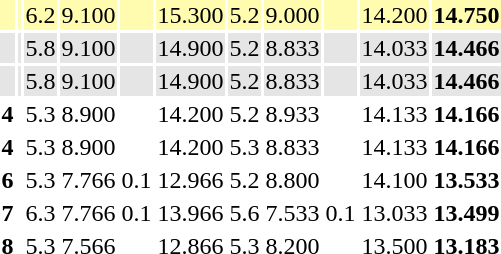<table>
<tr style="background:#fffcaf;">
<th scope=row style="text-align:center"></th>
<td style="text-align:left;"></td>
<td>6.2</td>
<td>9.100</td>
<td></td>
<td>15.300</td>
<td>5.2</td>
<td>9.000</td>
<td></td>
<td>14.200</td>
<td><strong>14.750</strong></td>
</tr>
<tr style="background:#e5e5e5;">
<th scope=row style="text-align:center"></th>
<td style="text-align:left;"></td>
<td>5.8</td>
<td>9.100</td>
<td></td>
<td>14.900</td>
<td>5.2</td>
<td>8.833</td>
<td></td>
<td>14.033</td>
<td><strong>14.466</strong></td>
</tr>
<tr style="background:#e5e5e5;">
<th scope=row style="text-align:center"></th>
<td style="text-align:left;"></td>
<td>5.8</td>
<td>9.100</td>
<td></td>
<td>14.900</td>
<td>5.2</td>
<td>8.833</td>
<td></td>
<td>14.033</td>
<td><strong>14.466</strong></td>
</tr>
<tr>
<th scope=row style="text-align:center">4</th>
<td style="text-align:left;"></td>
<td>5.3</td>
<td>8.900</td>
<td></td>
<td>14.200</td>
<td>5.2</td>
<td>8.933</td>
<td></td>
<td>14.133</td>
<td><strong>14.166</strong></td>
</tr>
<tr>
<th scope=row style="text-align:center">4</th>
<td style="text-align:left;"></td>
<td>5.3</td>
<td>8.900</td>
<td></td>
<td>14.200</td>
<td>5.3</td>
<td>8.833</td>
<td></td>
<td>14.133</td>
<td><strong>14.166</strong></td>
</tr>
<tr>
<th scope=row style="text-align:center">6</th>
<td style="text-align:left;"></td>
<td>5.3</td>
<td>7.766</td>
<td>0.1</td>
<td>12.966</td>
<td>5.2</td>
<td>8.800</td>
<td></td>
<td>14.100</td>
<td><strong>13.533</strong></td>
</tr>
<tr>
<th scope=row style="text-align:center">7</th>
<td style="text-align:left;"></td>
<td>6.3</td>
<td>7.766</td>
<td>0.1</td>
<td>13.966</td>
<td>5.6</td>
<td>7.533</td>
<td>0.1</td>
<td>13.033</td>
<td><strong>13.499</strong></td>
</tr>
<tr>
<th scope=row style="text-align:center">8</th>
<td style="text-align:left;"></td>
<td>5.3</td>
<td>7.566</td>
<td></td>
<td>12.866</td>
<td>5.3</td>
<td>8.200</td>
<td></td>
<td>13.500</td>
<td><strong>13.183</strong></td>
</tr>
<tr>
</tr>
</table>
